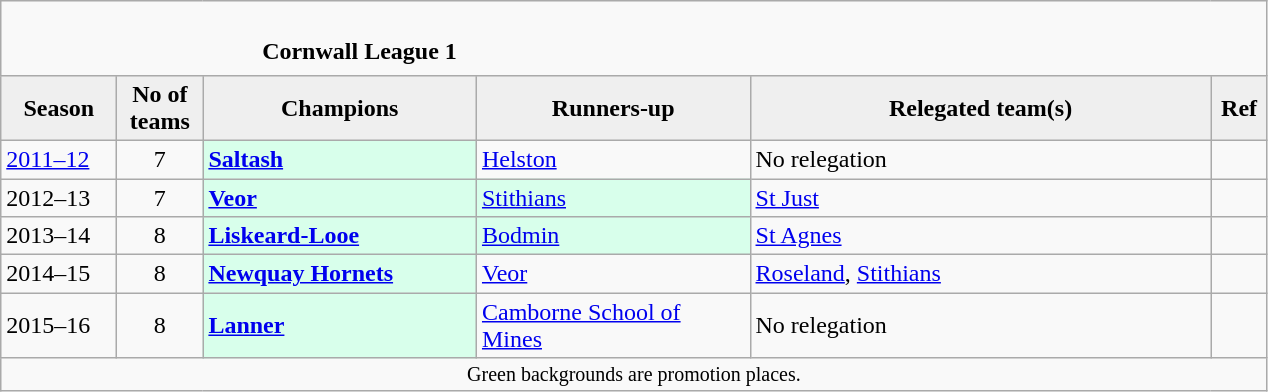<table class="wikitable" style="text-align: left;">
<tr>
<td colspan="11" cellpadding="0" cellspacing="0"><br><table border="0" style="width:100%;" cellpadding="0" cellspacing="0">
<tr>
<td style="width:20%; border:0;"></td>
<td style="border:0;"><strong>Cornwall League 1</strong></td>
<td style="width:20%; border:0;"></td>
</tr>
</table>
</td>
</tr>
<tr>
<th style="background:#efefef; width:70px;">Season</th>
<th style="background:#efefef; width:50px;">No of teams</th>
<th style="background:#efefef; width:175px;">Champions</th>
<th style="background:#efefef; width:175px;">Runners-up</th>
<th style="background:#efefef; width:300px;">Relegated team(s)</th>
<th style="background:#efefef; width:30px;">Ref</th>
</tr>
<tr align=left>
<td><a href='#'>2011–12</a></td>
<td style="text-align: center;">7</td>
<td style="background:#d8ffeb;"><strong><a href='#'>Saltash</a></strong></td>
<td><a href='#'>Helston</a></td>
<td>No relegation</td>
<td></td>
</tr>
<tr>
<td>2012–13</td>
<td style="text-align: center;">7</td>
<td style="background:#d8ffeb;"><strong><a href='#'>Veor</a></strong></td>
<td style="background:#d8ffeb;"><a href='#'>Stithians</a></td>
<td><a href='#'>St Just</a></td>
<td></td>
</tr>
<tr>
<td>2013–14</td>
<td style="text-align: center;">8</td>
<td style="background:#d8ffeb;"><strong><a href='#'>Liskeard-Looe</a></strong></td>
<td style="background:#d8ffeb;"><a href='#'>Bodmin</a></td>
<td><a href='#'>St Agnes</a></td>
<td></td>
</tr>
<tr>
<td>2014–15</td>
<td style="text-align: center;">8</td>
<td style="background:#d8ffeb;"><strong><a href='#'>Newquay Hornets</a></strong></td>
<td><a href='#'>Veor</a></td>
<td><a href='#'>Roseland</a>, <a href='#'>Stithians</a></td>
<td></td>
</tr>
<tr>
<td>2015–16</td>
<td style="text-align: center;">8</td>
<td style="background:#d8ffeb;"><strong><a href='#'>Lanner</a></strong></td>
<td><a href='#'>Camborne School of Mines</a></td>
<td>No relegation</td>
<td></td>
</tr>
<tr>
<td colspan="15"  style="border:0; font-size:smaller; text-align:center;">Green backgrounds are promotion places.</td>
</tr>
</table>
